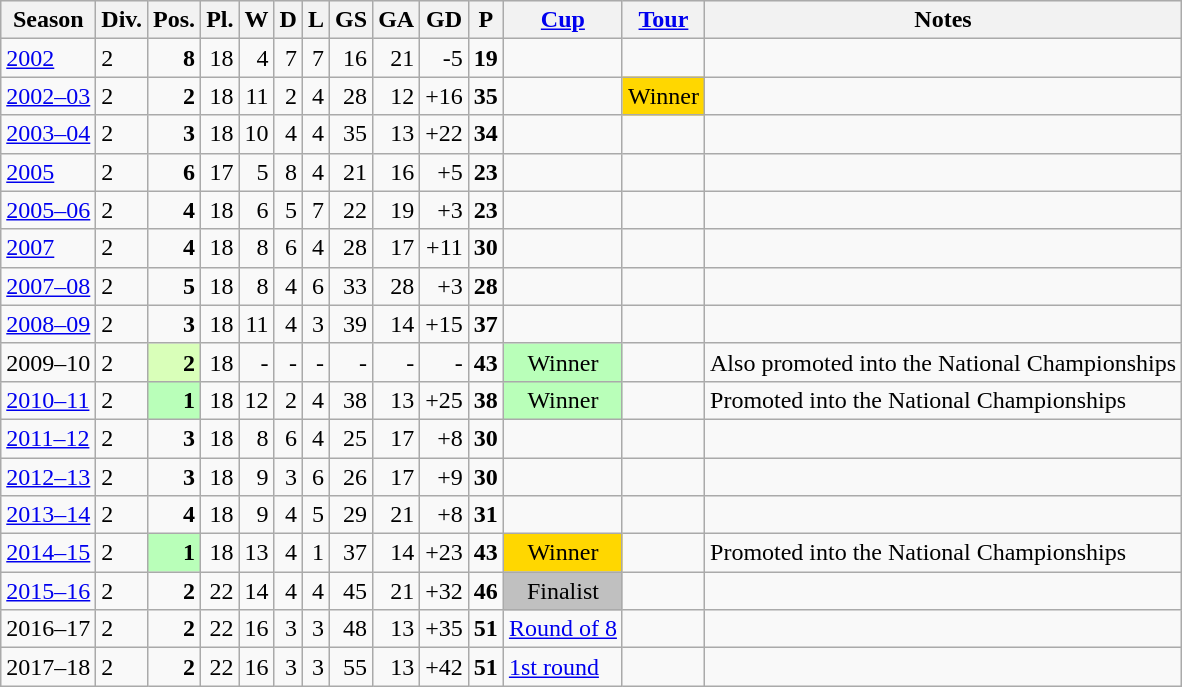<table class="wikitable">
<tr style="background:#efefef;">
<th>Season</th>
<th>Div.</th>
<th>Pos.</th>
<th>Pl.</th>
<th>W</th>
<th>D</th>
<th>L</th>
<th>GS</th>
<th>GA</th>
<th>GD</th>
<th>P</th>
<th><a href='#'>Cup</a></th>
<th><a href='#'>Tour</a></th>
<th>Notes</th>
</tr>
<tr>
<td><a href='#'>2002</a></td>
<td>2</td>
<td align=right><strong>8</strong></td>
<td align=right>18</td>
<td align=right>4</td>
<td align=right>7</td>
<td align=right>7</td>
<td align=right>16</td>
<td align=right>21</td>
<td align=right>-5</td>
<td align=right><strong>19</strong></td>
<td></td>
<td></td>
<td></td>
</tr>
<tr>
<td><a href='#'>2002–03</a></td>
<td>2</td>
<td align=right><strong>2</strong></td>
<td align=right>18</td>
<td align=right>11</td>
<td align=right>2</td>
<td align=right>4</td>
<td align=right>28</td>
<td align=right>12</td>
<td align=right>+16</td>
<td align=right><strong>35</strong></td>
<td></td>
<td bgcolor=gold>Winner</td>
<td></td>
</tr>
<tr>
<td><a href='#'>2003–04</a></td>
<td>2</td>
<td align=right><strong>3</strong></td>
<td align=right>18</td>
<td align=right>10</td>
<td align=right>4</td>
<td align=right>4</td>
<td align=right>35</td>
<td align=right>13</td>
<td align=right>+22</td>
<td align=right><strong>34</strong></td>
<td></td>
<td></td>
<td></td>
</tr>
<tr>
<td><a href='#'>2005</a></td>
<td>2</td>
<td align=right><strong>6</strong></td>
<td align=right>17</td>
<td align=right>5</td>
<td align=right>8</td>
<td align=right>4</td>
<td align=right>21</td>
<td align=right>16</td>
<td align=right>+5</td>
<td align=right><strong>23</strong></td>
<td></td>
<td></td>
<td></td>
</tr>
<tr>
<td><a href='#'>2005–06</a></td>
<td>2</td>
<td align=right><strong>4</strong></td>
<td align=right>18</td>
<td align=right>6</td>
<td align=right>5</td>
<td align=right>7</td>
<td align=right>22</td>
<td align=right>19</td>
<td align=right>+3</td>
<td align=right><strong>23</strong></td>
<td></td>
<td></td>
<td></td>
</tr>
<tr>
<td><a href='#'>2007</a></td>
<td>2</td>
<td align=right><strong>4</strong></td>
<td align=right>18</td>
<td align=right>8</td>
<td align=right>6</td>
<td align=right>4</td>
<td align=right>28</td>
<td align=right>17</td>
<td align=right>+11</td>
<td align=right><strong>30</strong></td>
<td></td>
<td></td>
<td></td>
</tr>
<tr>
<td><a href='#'>2007–08</a></td>
<td>2</td>
<td align=right><strong>5</strong></td>
<td align=right>18</td>
<td align=right>8</td>
<td align=right>4</td>
<td align=right>6</td>
<td align=right>33</td>
<td align=right>28</td>
<td align=right>+3</td>
<td align=right><strong>28</strong></td>
<td></td>
<td></td>
<td></td>
</tr>
<tr>
<td><a href='#'>2008–09</a></td>
<td>2</td>
<td align=right><strong>3</strong></td>
<td align=right>18</td>
<td align=right>11</td>
<td align=right>4</td>
<td align=right>3</td>
<td align=right>39</td>
<td align=right>14</td>
<td align=right>+15</td>
<td align=right><strong>37</strong></td>
<td></td>
<td></td>
<td></td>
</tr>
<tr>
<td>2009–10</td>
<td>2</td>
<td align=right bgcolor=#D9FFB9><strong>2</strong></td>
<td align=right>18</td>
<td align=right>-</td>
<td align=right>-</td>
<td align=right>-</td>
<td align=right>-</td>
<td align=right>-</td>
<td align=right>-</td>
<td align=right><strong>43</strong></td>
<td align=center bgcolor=#B9FFB9>Winner</td>
<td></td>
<td>Also promoted into the National Championships</td>
</tr>
<tr>
<td><a href='#'>2010–11</a></td>
<td>2</td>
<td align=right bgcolor=#B9FFB9><strong>1</strong></td>
<td align=right>18</td>
<td align=right>12</td>
<td align=right>2</td>
<td align=right>4</td>
<td align=right>38</td>
<td align=right>13</td>
<td align=right>+25</td>
<td align=right><strong>38</strong></td>
<td align=center bgcolor=#B9FFB9>Winner</td>
<td></td>
<td>Promoted into the National Championships</td>
</tr>
<tr>
<td><a href='#'>2011–12</a></td>
<td>2</td>
<td align=right><strong>3</strong></td>
<td align=right>18</td>
<td align=right>8</td>
<td align=right>6</td>
<td align=right>4</td>
<td align=right>25</td>
<td align=right>17</td>
<td align=right>+8</td>
<td align=right><strong>30</strong></td>
<td></td>
<td></td>
<td></td>
</tr>
<tr>
<td><a href='#'>2012–13</a></td>
<td>2</td>
<td align=right><strong>3</strong></td>
<td align=right>18</td>
<td align=right>9</td>
<td align=right>3</td>
<td align=right>6</td>
<td align=right>26</td>
<td align=right>17</td>
<td align=right>+9</td>
<td align=right><strong>30</strong></td>
<td></td>
<td></td>
<td></td>
</tr>
<tr>
<td><a href='#'>2013–14</a></td>
<td>2</td>
<td align=right><strong>4</strong></td>
<td align=right>18</td>
<td align=right>9</td>
<td align=right>4</td>
<td align=right>5</td>
<td align=right>29</td>
<td align=right>21</td>
<td align=right>+8</td>
<td align=right><strong>31</strong></td>
<td></td>
<td></td>
<td></td>
</tr>
<tr>
<td><a href='#'>2014–15</a></td>
<td>2</td>
<td align=right bgcolor=#B9FFB9><strong>1</strong></td>
<td align=right>18</td>
<td align=right>13</td>
<td align=right>4</td>
<td align=right>1</td>
<td align=right>37</td>
<td align=right>14</td>
<td align=right>+23</td>
<td align=right><strong>43</strong></td>
<td align=center bgcolor=gold>Winner</td>
<td></td>
<td>Promoted into the National Championships</td>
</tr>
<tr>
<td><a href='#'>2015–16</a></td>
<td>2</td>
<td align=right><strong>2</strong></td>
<td align=right>22</td>
<td align=right>14</td>
<td align=right>4</td>
<td align=right>4</td>
<td align=right>45</td>
<td align=right>21</td>
<td align=right>+32</td>
<td align=right><strong>46</strong></td>
<td align=center bgcolor=silver>Finalist</td>
<td></td>
<td></td>
</tr>
<tr>
<td>2016–17</td>
<td>2</td>
<td align=right><strong>2</strong></td>
<td align=right>22</td>
<td align=right>16</td>
<td align=right>3</td>
<td align=right>3</td>
<td align=right>48</td>
<td align=right>13</td>
<td align=right>+35</td>
<td align=right><strong>51</strong></td>
<td><a href='#'>Round of 8</a></td>
<td></td>
<td></td>
</tr>
<tr>
<td>2017–18</td>
<td>2</td>
<td align=right><strong>2</strong></td>
<td align=right>22</td>
<td align=right>16</td>
<td align=right>3</td>
<td align=right>3</td>
<td align=right>55</td>
<td align=right>13</td>
<td align=right>+42</td>
<td align=right><strong>51</strong></td>
<td><a href='#'>1st round</a></td>
<td></td>
<td></td>
</tr>
</table>
